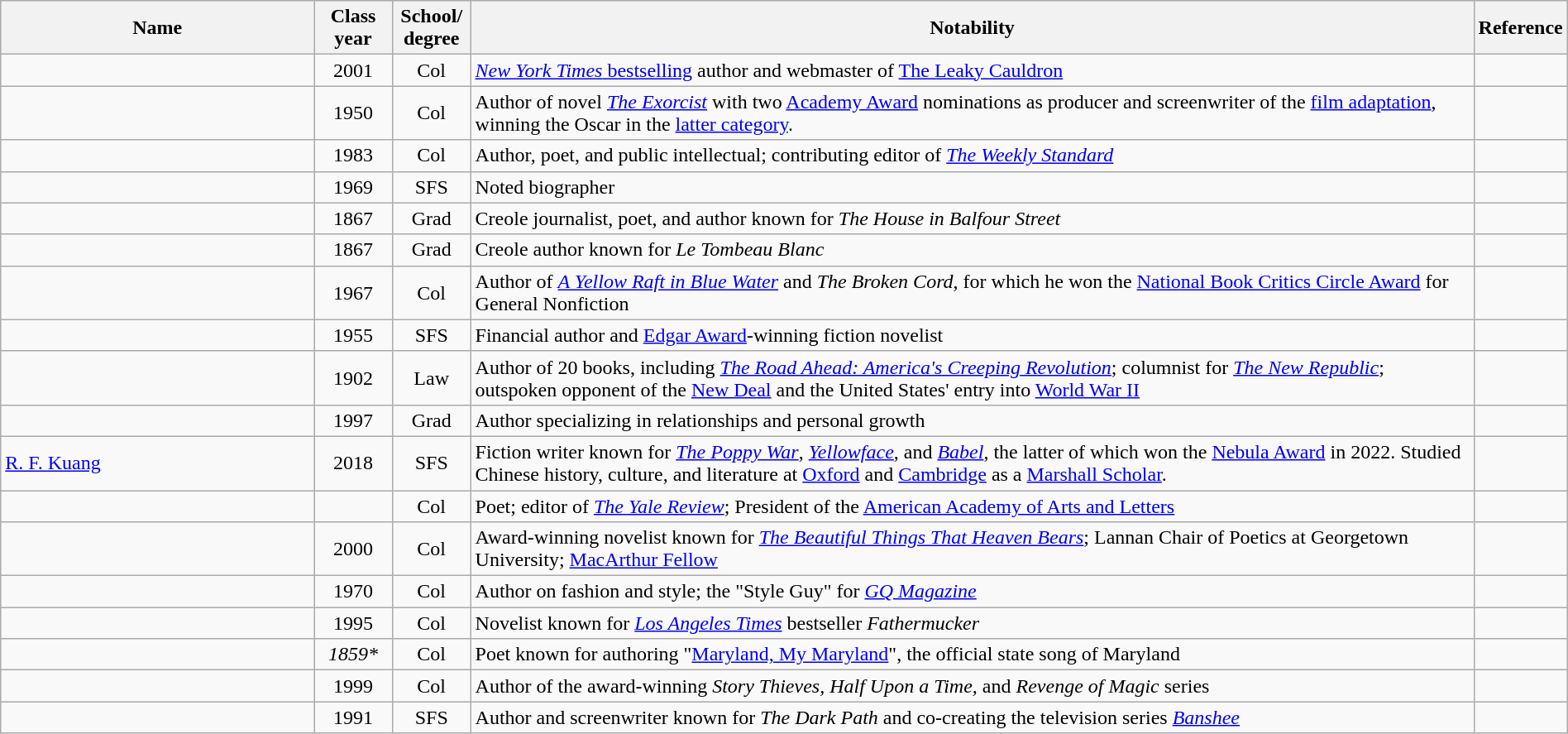<table class="wikitable sortable" style="width:100%">
<tr>
<th style="width:20%;">Name</th>
<th style="width:5%;">Class year</th>
<th style="width:5%;">School/<br>degree</th>
<th style="width:*;" class="unsortable">Notability</th>
<th style="width:5%;" class="unsortable">Reference</th>
</tr>
<tr>
<td></td>
<td style="text-align:center;">2001</td>
<td style="text-align:center;">Col</td>
<td><a href='#'><em>New York Times</em> bestselling</a> author and webmaster of <a href='#'>The Leaky Cauldron</a></td>
<td style="text-align:center;"></td>
</tr>
<tr>
<td></td>
<td style="text-align:center;">1950</td>
<td style="text-align:center;">Col</td>
<td>Author of novel <a href='#'><em>The Exorcist</em></a> with two <a href='#'>Academy Award</a> nominations as producer and screenwriter of the <a href='#'>film adaptation</a>, winning the Oscar in the <a href='#'>latter category</a>.</td>
<td style="text-align:center;"></td>
</tr>
<tr>
<td></td>
<td style="text-align:center;">1983</td>
<td style="text-align:center;">Col</td>
<td>Author, poet, and public intellectual; contributing editor of <em><a href='#'>The Weekly Standard</a></em></td>
<td style="text-align:center;"></td>
</tr>
<tr>
<td></td>
<td style="text-align:center;">1969</td>
<td style="text-align:center;">SFS</td>
<td>Noted biographer</td>
<td style="text-align:center;"></td>
</tr>
<tr>
<td></td>
<td style="text-align:center;">1867</td>
<td style="text-align:center;">Grad</td>
<td>Creole journalist, poet, and author known for <em>The House in Balfour Street</em></td>
<td style="text-align:center;"></td>
</tr>
<tr>
<td></td>
<td style="text-align:center;">1867</td>
<td style="text-align:center;">Grad</td>
<td>Creole author known for <em>Le Tombeau Blanc</em></td>
<td style="text-align:center;"></td>
</tr>
<tr>
<td></td>
<td style="text-align:center;">1967</td>
<td style="text-align:center;">Col</td>
<td>Author of <em><a href='#'>A Yellow Raft in Blue Water</a></em> and <em>The Broken Cord</em>, for which he won the <a href='#'>National Book Critics Circle Award</a> for General Nonfiction</td>
<td style="text-align:center;"></td>
</tr>
<tr>
<td></td>
<td style="text-align:center;">1955</td>
<td style="text-align:center;">SFS</td>
<td>Financial author and <a href='#'>Edgar Award</a>-winning fiction novelist</td>
<td style="text-align:center;"></td>
</tr>
<tr>
<td></td>
<td style="text-align:center;">1902</td>
<td style="text-align:center;">Law</td>
<td>Author of 20 books, including <em><a href='#'>The Road Ahead: America's Creeping Revolution</a></em>; columnist for <em><a href='#'>The New Republic</a></em>; outspoken opponent of the <a href='#'>New Deal</a> and the United States' entry into <a href='#'>World War II</a></td>
<td style="text-align:center;"></td>
</tr>
<tr>
<td></td>
<td style="text-align:center;">1997</td>
<td style="text-align:center;">Grad</td>
<td>Author specializing in relationships and personal growth</td>
<td style="text-align:center;"></td>
</tr>
<tr>
<td><a href='#'>R. F. Kuang</a></td>
<td style="text-align:center;">2018</td>
<td style="text-align:center;">SFS</td>
<td>Fiction writer known for <a href='#'><em>The Poppy War</em></a>, <a href='#'><em>Yellowface</em></a>, and <a href='#'><em>Babel</em></a>, the latter of which won the <a href='#'>Nebula Award</a> in 2022. Studied Chinese history, culture, and literature at <a href='#'>Oxford</a> and <a href='#'>Cambridge</a> as a <a href='#'>Marshall Scholar</a>.</td>
<td style="text-align:center;"></td>
</tr>
<tr>
<td></td>
<td style="text-align:center;"></td>
<td style="text-align:center;">Col</td>
<td>Poet; editor of <em><a href='#'>The Yale Review</a></em>; President of the <a href='#'>American Academy of Arts and Letters</a></td>
<td style="text-align:center;"></td>
</tr>
<tr>
<td></td>
<td style="text-align:center;">2000</td>
<td style="text-align:center;">Col</td>
<td>Award-winning novelist known for <em><a href='#'>The Beautiful Things That Heaven Bears</a></em>; Lannan Chair of Poetics at Georgetown University; <a href='#'>MacArthur Fellow</a></td>
<td style="text-align:center;"></td>
</tr>
<tr>
<td></td>
<td style="text-align:center;">1970</td>
<td style="text-align:center;">Col</td>
<td>Author on fashion and style; the "Style Guy" for <em><a href='#'>GQ Magazine</a></em></td>
<td style="text-align:center;"></td>
</tr>
<tr>
<td></td>
<td style="text-align:center;">1995</td>
<td style="text-align:center;">Col</td>
<td>Novelist known for <em><a href='#'>Los Angeles Times</a></em> bestseller <em>Fathermucker</em></td>
<td style="text-align:center;"></td>
</tr>
<tr>
<td></td>
<td style="text-align:center;"><em>1859*</em></td>
<td style= "text-align:center;">Col</td>
<td>Poet known for authoring "<a href='#'>Maryland, My Maryland</a>", the official state song of Maryland</td>
<td style="text-align:center;"></td>
</tr>
<tr>
<td></td>
<td style="text-align:center;">1999</td>
<td style="text-align:center;">Col</td>
<td>Author of the award-winning <em>Story Thieves,</em> <em>Half Upon a Time,</em> and <em>Revenge of Magic</em> series</td>
<td style="text-align:center;"></td>
</tr>
<tr>
<td></td>
<td style="text-align:center;">1991</td>
<td style="text-align:center;">SFS</td>
<td>Author and screenwriter known for <em>The Dark Path</em> and co-creating the television series <em><a href='#'>Banshee</a></em></td>
<td style="text-align:center;"></td>
</tr>
</table>
